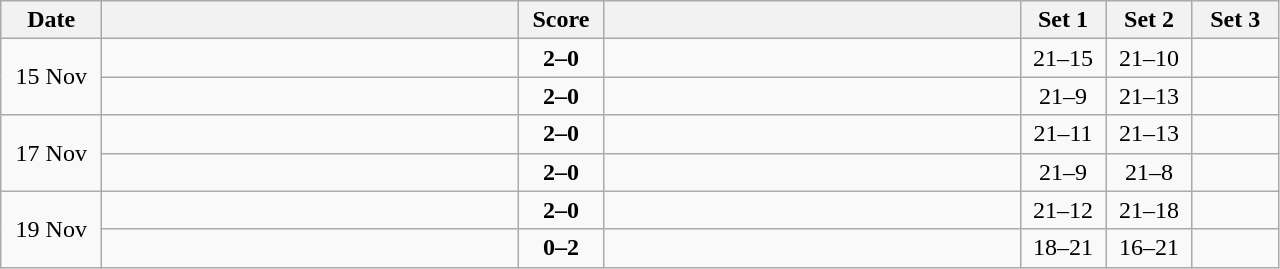<table class="wikitable" style="text-align: center;">
<tr>
<th width="60">Date</th>
<th align="right" width="270"></th>
<th width="50">Score</th>
<th align="left" width="270"></th>
<th width="50">Set 1</th>
<th width="50">Set 2</th>
<th width="50">Set 3</th>
</tr>
<tr>
<td rowspan=2>15 Nov</td>
<td align=left><strong></strong></td>
<td align=center><strong>2–0</strong></td>
<td align=left></td>
<td>21–15</td>
<td>21–10</td>
<td></td>
</tr>
<tr>
<td align=left><strong></strong></td>
<td align=center><strong>2–0</strong></td>
<td align=left></td>
<td>21–9</td>
<td>21–13</td>
<td></td>
</tr>
<tr>
<td rowspan=2>17 Nov</td>
<td align=left><strong></strong></td>
<td align=center><strong>2–0</strong></td>
<td align=left></td>
<td>21–11</td>
<td>21–13</td>
<td></td>
</tr>
<tr>
<td align=left><strong></strong></td>
<td align=center><strong>2–0</strong></td>
<td align=left></td>
<td>21–9</td>
<td>21–8</td>
<td></td>
</tr>
<tr>
<td rowspan=2>19 Nov</td>
<td align=left><strong></strong></td>
<td align=center><strong>2–0</strong></td>
<td align=left></td>
<td>21–12</td>
<td>21–18</td>
<td></td>
</tr>
<tr>
<td align=left></td>
<td align=center><strong>0–2</strong></td>
<td align=left><strong></strong></td>
<td>18–21</td>
<td>16–21</td>
<td></td>
</tr>
</table>
